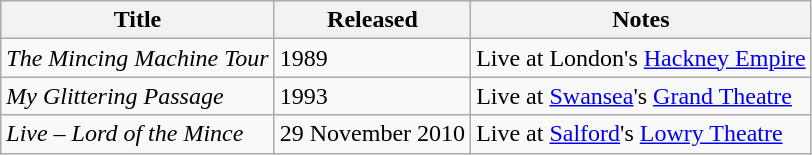<table class="wikitable">
<tr>
<th>Title</th>
<th>Released</th>
<th>Notes</th>
</tr>
<tr>
<td><em>The Mincing Machine Tour</em></td>
<td>1989</td>
<td>Live at London's <a href='#'>Hackney Empire</a></td>
</tr>
<tr>
<td><em>My Glittering Passage</em></td>
<td>1993</td>
<td>Live at <a href='#'>Swansea</a>'s <a href='#'>Grand Theatre</a></td>
</tr>
<tr>
<td><em>Live – Lord of the Mince</em></td>
<td>29 November 2010</td>
<td>Live at <a href='#'>Salford</a>'s <a href='#'>Lowry Theatre</a></td>
</tr>
</table>
